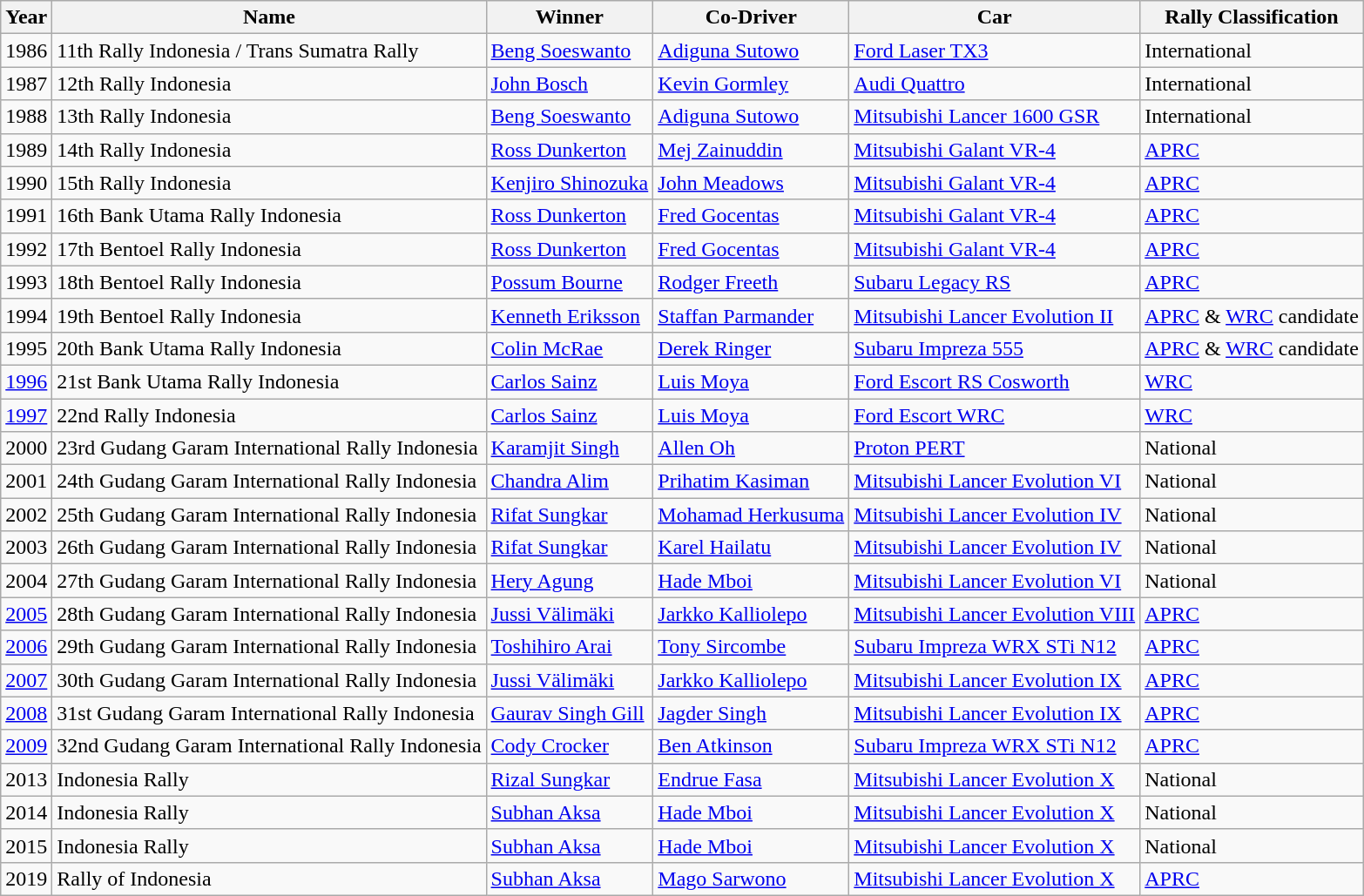<table class="wikitable">
<tr>
<th>Year</th>
<th>Name</th>
<th>Winner</th>
<th>Co-Driver</th>
<th>Car</th>
<th>Rally Classification</th>
</tr>
<tr>
<td>1986</td>
<td>11th Rally Indonesia / Trans Sumatra Rally</td>
<td> <a href='#'>Beng Soeswanto</a></td>
<td> <a href='#'>Adiguna Sutowo</a></td>
<td><a href='#'>Ford Laser TX3</a></td>
<td>International</td>
</tr>
<tr>
<td>1987</td>
<td>12th Rally Indonesia</td>
<td> <a href='#'>John Bosch</a></td>
<td> <a href='#'>Kevin Gormley</a></td>
<td><a href='#'>Audi Quattro</a></td>
<td>International</td>
</tr>
<tr>
<td>1988</td>
<td>13th Rally Indonesia</td>
<td> <a href='#'>Beng Soeswanto</a></td>
<td> <a href='#'>Adiguna Sutowo</a></td>
<td><a href='#'>Mitsubishi Lancer 1600 GSR</a></td>
<td>International</td>
</tr>
<tr>
<td>1989</td>
<td>14th Rally Indonesia</td>
<td> <a href='#'>Ross Dunkerton</a></td>
<td> <a href='#'>Mej Zainuddin</a></td>
<td><a href='#'>Mitsubishi Galant VR-4</a></td>
<td><a href='#'>APRC</a></td>
</tr>
<tr>
<td>1990</td>
<td>15th Rally Indonesia</td>
<td> <a href='#'>Kenjiro Shinozuka</a></td>
<td> <a href='#'>John Meadows</a></td>
<td><a href='#'>Mitsubishi Galant VR-4</a></td>
<td><a href='#'>APRC</a></td>
</tr>
<tr>
<td>1991</td>
<td>16th Bank Utama Rally Indonesia</td>
<td> <a href='#'>Ross Dunkerton</a></td>
<td> <a href='#'>Fred Gocentas</a></td>
<td><a href='#'>Mitsubishi Galant VR-4</a></td>
<td><a href='#'>APRC</a></td>
</tr>
<tr>
<td>1992</td>
<td>17th Bentoel Rally Indonesia</td>
<td> <a href='#'>Ross Dunkerton</a></td>
<td> <a href='#'>Fred Gocentas</a></td>
<td><a href='#'>Mitsubishi Galant VR-4</a></td>
<td><a href='#'>APRC</a></td>
</tr>
<tr>
<td>1993</td>
<td>18th Bentoel Rally Indonesia</td>
<td> <a href='#'>Possum Bourne</a></td>
<td> <a href='#'>Rodger Freeth</a></td>
<td><a href='#'>Subaru Legacy RS</a></td>
<td><a href='#'>APRC</a></td>
</tr>
<tr>
<td>1994</td>
<td>19th Bentoel Rally Indonesia</td>
<td> <a href='#'>Kenneth Eriksson</a></td>
<td> <a href='#'>Staffan Parmander</a></td>
<td><a href='#'>Mitsubishi Lancer Evolution II</a></td>
<td><a href='#'>APRC</a> & <a href='#'>WRC</a> candidate</td>
</tr>
<tr>
<td>1995</td>
<td>20th Bank Utama Rally Indonesia</td>
<td> <a href='#'>Colin McRae</a></td>
<td> <a href='#'>Derek Ringer</a></td>
<td><a href='#'>Subaru Impreza 555</a></td>
<td><a href='#'>APRC</a> & <a href='#'>WRC</a> candidate</td>
</tr>
<tr>
<td><a href='#'>1996</a></td>
<td>21st Bank Utama Rally Indonesia</td>
<td> <a href='#'>Carlos Sainz</a></td>
<td> <a href='#'>Luis Moya</a></td>
<td><a href='#'>Ford Escort RS Cosworth</a></td>
<td><a href='#'>WRC</a></td>
</tr>
<tr>
<td><a href='#'>1997</a></td>
<td>22nd Rally Indonesia</td>
<td> <a href='#'>Carlos Sainz</a></td>
<td> <a href='#'>Luis Moya</a></td>
<td><a href='#'>Ford Escort WRC</a></td>
<td><a href='#'>WRC</a></td>
</tr>
<tr>
<td>2000</td>
<td>23rd Gudang Garam International Rally Indonesia</td>
<td> <a href='#'>Karamjit Singh</a></td>
<td> <a href='#'>Allen Oh</a></td>
<td><a href='#'>Proton PERT</a></td>
<td>National</td>
</tr>
<tr>
<td>2001</td>
<td>24th Gudang Garam International Rally Indonesia</td>
<td> <a href='#'>Chandra Alim</a></td>
<td> <a href='#'>Prihatim Kasiman</a></td>
<td><a href='#'>Mitsubishi Lancer Evolution VI</a></td>
<td>National</td>
</tr>
<tr>
<td>2002</td>
<td>25th Gudang Garam International Rally Indonesia</td>
<td> <a href='#'>Rifat Sungkar</a></td>
<td> <a href='#'>Mohamad Herkusuma</a></td>
<td><a href='#'>Mitsubishi Lancer Evolution IV</a></td>
<td>National</td>
</tr>
<tr>
<td>2003</td>
<td>26th Gudang Garam International Rally Indonesia</td>
<td> <a href='#'>Rifat Sungkar</a></td>
<td> <a href='#'>Karel Hailatu</a></td>
<td><a href='#'>Mitsubishi Lancer Evolution IV</a></td>
<td>National</td>
</tr>
<tr>
<td>2004</td>
<td>27th Gudang Garam International Rally Indonesia</td>
<td> <a href='#'>Hery Agung</a></td>
<td> <a href='#'>Hade Mboi</a></td>
<td><a href='#'>Mitsubishi Lancer Evolution VI</a></td>
<td>National</td>
</tr>
<tr>
<td><a href='#'>2005</a></td>
<td>28th Gudang Garam International Rally Indonesia</td>
<td> <a href='#'>Jussi Välimäki</a></td>
<td> <a href='#'>Jarkko Kalliolepo</a></td>
<td><a href='#'>Mitsubishi Lancer Evolution VIII</a></td>
<td><a href='#'>APRC</a></td>
</tr>
<tr>
<td><a href='#'>2006</a></td>
<td>29th Gudang Garam International Rally Indonesia</td>
<td> <a href='#'>Toshihiro Arai</a></td>
<td> <a href='#'>Tony Sircombe</a></td>
<td><a href='#'>Subaru Impreza WRX STi N12</a></td>
<td><a href='#'>APRC</a></td>
</tr>
<tr>
<td><a href='#'>2007</a></td>
<td>30th Gudang Garam International Rally Indonesia</td>
<td> <a href='#'>Jussi Välimäki</a></td>
<td> <a href='#'>Jarkko Kalliolepo</a></td>
<td><a href='#'>Mitsubishi Lancer Evolution IX</a></td>
<td><a href='#'>APRC</a></td>
</tr>
<tr>
<td><a href='#'>2008</a></td>
<td>31st Gudang Garam International Rally Indonesia</td>
<td> <a href='#'>Gaurav Singh Gill</a></td>
<td> <a href='#'>Jagder Singh</a></td>
<td><a href='#'>Mitsubishi Lancer Evolution IX</a></td>
<td><a href='#'>APRC</a></td>
</tr>
<tr>
<td><a href='#'>2009</a></td>
<td>32nd Gudang Garam International Rally Indonesia</td>
<td> <a href='#'>Cody Crocker</a></td>
<td> <a href='#'>Ben Atkinson</a></td>
<td><a href='#'>Subaru Impreza WRX STi N12</a></td>
<td><a href='#'>APRC</a></td>
</tr>
<tr>
<td>2013</td>
<td>Indonesia Rally</td>
<td> <a href='#'>Rizal Sungkar</a></td>
<td> <a href='#'>Endrue Fasa</a></td>
<td><a href='#'>Mitsubishi Lancer Evolution X</a></td>
<td>National</td>
</tr>
<tr>
<td>2014</td>
<td>Indonesia Rally</td>
<td> <a href='#'>Subhan Aksa</a></td>
<td> <a href='#'>Hade Mboi</a></td>
<td><a href='#'>Mitsubishi Lancer Evolution X</a></td>
<td>National</td>
</tr>
<tr>
<td>2015</td>
<td>Indonesia Rally</td>
<td> <a href='#'>Subhan Aksa</a></td>
<td> <a href='#'>Hade Mboi</a></td>
<td><a href='#'>Mitsubishi Lancer Evolution X</a></td>
<td>National</td>
</tr>
<tr>
<td>2019</td>
<td>Rally of Indonesia</td>
<td> <a href='#'>Subhan Aksa</a></td>
<td> <a href='#'>Mago Sarwono</a></td>
<td><a href='#'>Mitsubishi Lancer Evolution X</a></td>
<td><a href='#'>APRC</a></td>
</tr>
</table>
